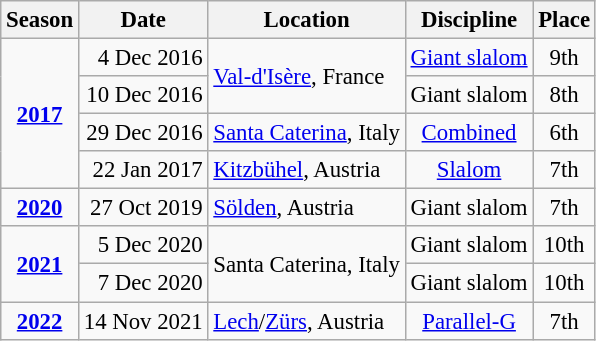<table class="wikitable" style="text-align:center; font-size:95%;">
<tr>
<th>Season</th>
<th>Date</th>
<th>Location</th>
<th>Discipline</th>
<th>Place</th>
</tr>
<tr>
<td rowspan=4><strong><a href='#'>2017</a></strong></td>
<td align=right>4 Dec 2016</td>
<td align=left rowspan=2> <a href='#'>Val-d'Isère</a>, France</td>
<td><a href='#'>Giant slalom</a></td>
<td>9th</td>
</tr>
<tr>
<td align=right>10 Dec 2016</td>
<td>Giant slalom</td>
<td>8th</td>
</tr>
<tr>
<td align=right>29 Dec 2016</td>
<td align=left> <a href='#'>Santa Caterina</a>, Italy</td>
<td><a href='#'>Combined</a></td>
<td>6th</td>
</tr>
<tr>
<td align=right>22 Jan 2017</td>
<td align=left> <a href='#'>Kitzbühel</a>, Austria</td>
<td><a href='#'>Slalom</a></td>
<td>7th</td>
</tr>
<tr>
<td><strong><a href='#'>2020</a></strong></td>
<td align=right>27 Oct 2019</td>
<td align=left> <a href='#'>Sölden</a>, Austria</td>
<td>Giant slalom</td>
<td>7th</td>
</tr>
<tr>
<td rowspan=2><strong><a href='#'>2021</a></strong></td>
<td align=right>5 Dec 2020</td>
<td align=left rowspan=2> Santa Caterina, Italy</td>
<td>Giant slalom</td>
<td>10th</td>
</tr>
<tr>
<td align=right>7 Dec 2020</td>
<td>Giant slalom</td>
<td>10th</td>
</tr>
<tr>
<td><strong><a href='#'>2022</a></strong></td>
<td align=right>14 Nov 2021</td>
<td align=left> <a href='#'>Lech</a>/<a href='#'>Zürs</a>, Austria</td>
<td><a href='#'>Parallel-G</a></td>
<td>7th</td>
</tr>
</table>
